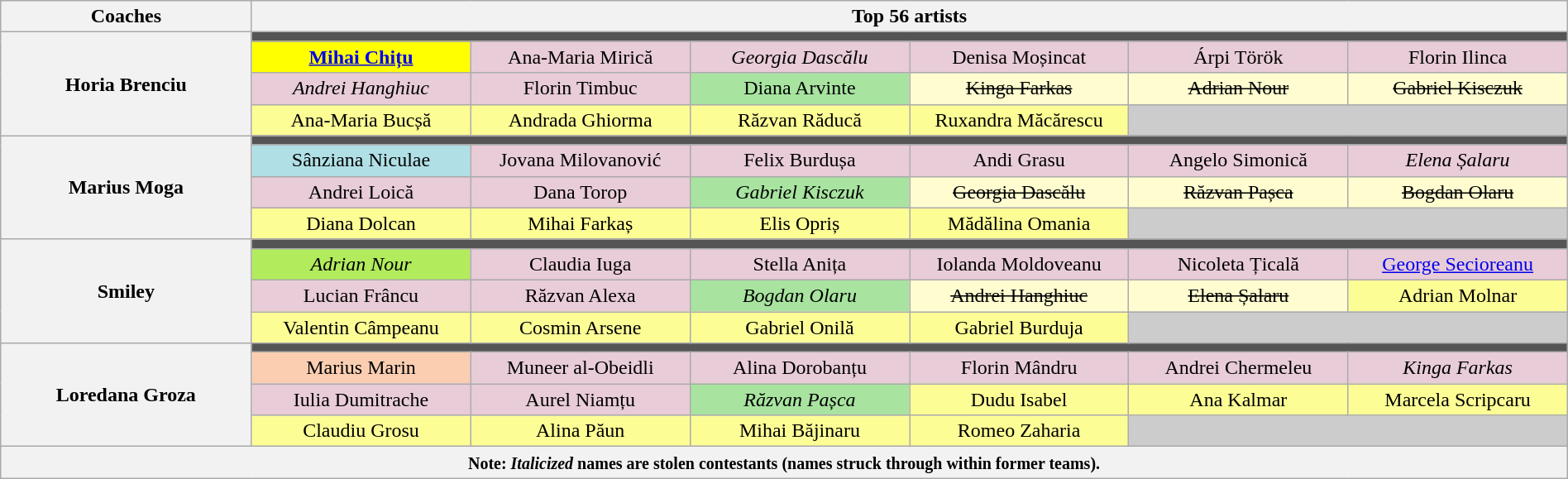<table class="wikitable" style="text-align:center; width:100%;">
<tr>
<th scope="col" style="width:16%;">Coaches</th>
<th scope="col" style="width:84%;" colspan="10">Top 56 artists</th>
</tr>
<tr>
<th rowspan="4">Horia Brenciu</th>
<td colspan="6" style="background:#555;"></td>
</tr>
<tr>
<td bgcolor="yellow" width="14%"><strong><a href='#'>Mihai Chițu</a></strong></td>
<td bgcolor="#e8ccd7" width="14%">Ana-Maria Mirică</td>
<td bgcolor="#e8ccd7" width="14%"><em>Georgia Dascălu</em></td>
<td bgcolor="#e8ccd7" width="14%">Denisa Moșincat</td>
<td bgcolor="#e8ccd7" width="14%">Árpi Török</td>
<td bgcolor="#e8ccd7" width="14%">Florin Ilinca</td>
</tr>
<tr>
<td bgcolor="#e8ccd7"><em>Andrei Hanghiuc</em></td>
<td bgcolor="#e8ccd7">Florin Timbuc</td>
<td bgcolor="#a8e4a0">Diana Arvinte</td>
<td bgcolor="#fffdd0"><s>Kinga Farkas</s></td>
<td bgcolor="#fffdd0"><s>Adrian Nour</s></td>
<td bgcolor="#fffdd0"><s>Gabriel Kisczuk</s></td>
</tr>
<tr>
<td bgcolor="#fdfd96">Ana-Maria Bucșă</td>
<td bgcolor="#fdfd96">Andrada Ghiorma</td>
<td bgcolor="#fdfd96">Răzvan Răducă</td>
<td bgcolor="#fdfd96">Ruxandra Măcărescu</td>
<td style="background:#ccc;" colspan="2"></td>
</tr>
<tr>
<th rowspan="4">Marius Moga</th>
<td colspan="6" style="background:#555"></td>
</tr>
<tr>
<td bgcolor="#b0e0e6">Sânziana Niculae</td>
<td bgcolor="#e8ccd7">Jovana Milovanović</td>
<td bgcolor="#e8ccd7">Felix Burdușa</td>
<td bgcolor="#e8ccd7">Andi Grasu</td>
<td bgcolor="#e8ccd7">Angelo Simonică</td>
<td bgcolor="#e8ccd7"><em>Elena Șalaru</em></td>
</tr>
<tr>
<td bgcolor="#e8ccd7">Andrei Loică</td>
<td bgcolor="#e8ccd7">Dana Torop</td>
<td bgcolor="#a8e4a0"><em>Gabriel Kisczuk</em></td>
<td bgcolor="#fffdd0"><s>Georgia Dascălu</s></td>
<td bgcolor="#fffdd0"><s>Răzvan Pașca</s></td>
<td bgcolor="#fffdd0"><s>Bogdan Olaru</s></td>
</tr>
<tr>
<td bgcolor="#fdfd96">Diana Dolcan</td>
<td bgcolor="#fdfd96">Mihai Farkaș</td>
<td bgcolor="#fdfd96">Elis Opriș</td>
<td bgcolor="#fdfd96">Mădălina Omania</td>
<td style="background:#ccc;" colspan="2"></td>
</tr>
<tr>
<th rowspan="4">Smiley</th>
<td colspan="6" style="background:#555"></td>
</tr>
<tr>
<td bgcolor="#b2ec5d"><em>Adrian Nour</em></td>
<td bgcolor="#e8ccd7">Claudia Iuga</td>
<td bgcolor="#e8ccd7">Stella Anița</td>
<td bgcolor="#e8ccd7">Iolanda Moldoveanu</td>
<td bgcolor="#e8ccd7">Nicoleta Țicală</td>
<td bgcolor="#e8ccd7"><a href='#'>George Secioreanu</a></td>
</tr>
<tr>
<td bgcolor="#e8ccd7">Lucian Frâncu</td>
<td bgcolor="#e8ccd7">Răzvan Alexa</td>
<td bgcolor="#a8e4a0"><em>Bogdan Olaru</em></td>
<td bgcolor="#fffdd0"><s>Andrei Hanghiuc</s></td>
<td bgcolor="#fffdd0"><s>Elena Șalaru</s></td>
<td bgcolor="#fdfd96">Adrian Molnar</td>
</tr>
<tr>
<td bgcolor="#fdfd96">Valentin Câmpeanu</td>
<td bgcolor="#fdfd96">Cosmin Arsene</td>
<td bgcolor="#fdfd96">Gabriel Onilă</td>
<td bgcolor="#fdfd96">Gabriel Burduja</td>
<td style="background:#ccc;" colspan="2"></td>
</tr>
<tr>
<th rowspan="4">Loredana Groza</th>
<td colspan="6" style="background:#555"></td>
</tr>
<tr>
<td bgcolor="#fbceb1">Marius Marin</td>
<td bgcolor="#e8ccd7">Muneer al-Obeidli</td>
<td bgcolor="#e8ccd7">Alina Dorobanțu</td>
<td bgcolor="#e8ccd7">Florin Mândru</td>
<td bgcolor="#e8ccd7">Andrei Chermeleu</td>
<td bgcolor="#e8ccd7"><em>Kinga Farkas</em></td>
</tr>
<tr>
<td bgcolor="#e8ccd7">Iulia Dumitrache</td>
<td bgcolor="#e8ccd7">Aurel Niamțu</td>
<td bgcolor="#a8e4a0"><em>Răzvan Pașca</em></td>
<td bgcolor="#fdfd96">Dudu Isabel</td>
<td bgcolor="#fdfd96">Ana Kalmar</td>
<td bgcolor="#fdfd96">Marcela Scripcaru</td>
</tr>
<tr>
<td bgcolor="#fdfd96">Claudiu Grosu</td>
<td bgcolor="#fdfd96">Alina Păun</td>
<td bgcolor="#fdfd96">Mihai Băjinaru</td>
<td bgcolor="#fdfd96">Romeo Zaharia</td>
<td style="background:#ccc;" colspan="2"></td>
</tr>
<tr>
<th colspan="7"><small>Note: <em>Italicized</em> names are stolen contestants (names struck through within former teams).</small></th>
</tr>
</table>
